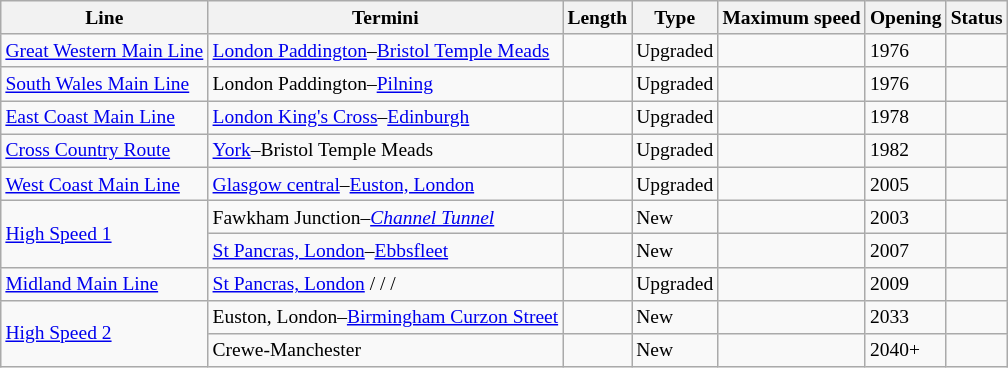<table class="wikitable sortable static-row-numbers static-row-header-hash" style="font-size:small;">
<tr>
<th>Line</th>
<th>Termini</th>
<th data-sort-type="number">Length</th>
<th>Type</th>
<th>Maximum speed</th>
<th>Opening</th>
<th>Status</th>
</tr>
<tr>
<td><a href='#'>Great Western Main Line</a></td>
<td><a href='#'>London Paddington</a>–<a href='#'>Bristol Temple Meads</a></td>
<td></td>
<td>Upgraded</td>
<td></td>
<td>1976</td>
<td></td>
</tr>
<tr>
<td><a href='#'>South Wales Main Line</a></td>
<td>London Paddington–<a href='#'>Pilning</a></td>
<td></td>
<td>Upgraded</td>
<td></td>
<td>1976</td>
<td></td>
</tr>
<tr>
<td><a href='#'>East Coast Main Line</a></td>
<td><a href='#'>London King's Cross</a>–<a href='#'>Edinburgh</a></td>
<td></td>
<td>Upgraded</td>
<td></td>
<td>1978</td>
<td></td>
</tr>
<tr>
<td><a href='#'>Cross Country Route</a></td>
<td><a href='#'>York</a>–Bristol Temple Meads</td>
<td></td>
<td>Upgraded</td>
<td></td>
<td>1982</td>
<td></td>
</tr>
<tr>
<td><a href='#'>West Coast Main Line</a></td>
<td><a href='#'>Glasgow central</a>–<a href='#'>Euston, London</a></td>
<td></td>
<td>Upgraded</td>
<td></td>
<td>2005</td>
<td></td>
</tr>
<tr>
<td rowspan="2"><a href='#'>High Speed 1</a></td>
<td>Fawkham Junction–<em><a href='#'>Channel Tunnel</a></em></td>
<td></td>
<td>New</td>
<td></td>
<td>2003</td>
<td></td>
</tr>
<tr>
<td><a href='#'>St Pancras, London</a>–<a href='#'>Ebbsfleet</a></td>
<td></td>
<td>New</td>
<td></td>
<td>2007</td>
<td></td>
</tr>
<tr>
<td><a href='#'>Midland Main Line</a></td>
<td><a href='#'>St Pancras, London</a> /  /  / </td>
<td></td>
<td>Upgraded</td>
<td></td>
<td>2009</td>
<td></td>
</tr>
<tr>
<td rowspan="2"><a href='#'>High Speed 2</a></td>
<td>Euston, London–<a href='#'>Birmingham Curzon Street</a></td>
<td></td>
<td>New</td>
<td></td>
<td>2033</td>
<td></td>
</tr>
<tr>
<td>Crewe-Manchester</td>
<td></td>
<td>New</td>
<td></td>
<td>2040+</td>
<td></td>
</tr>
</table>
